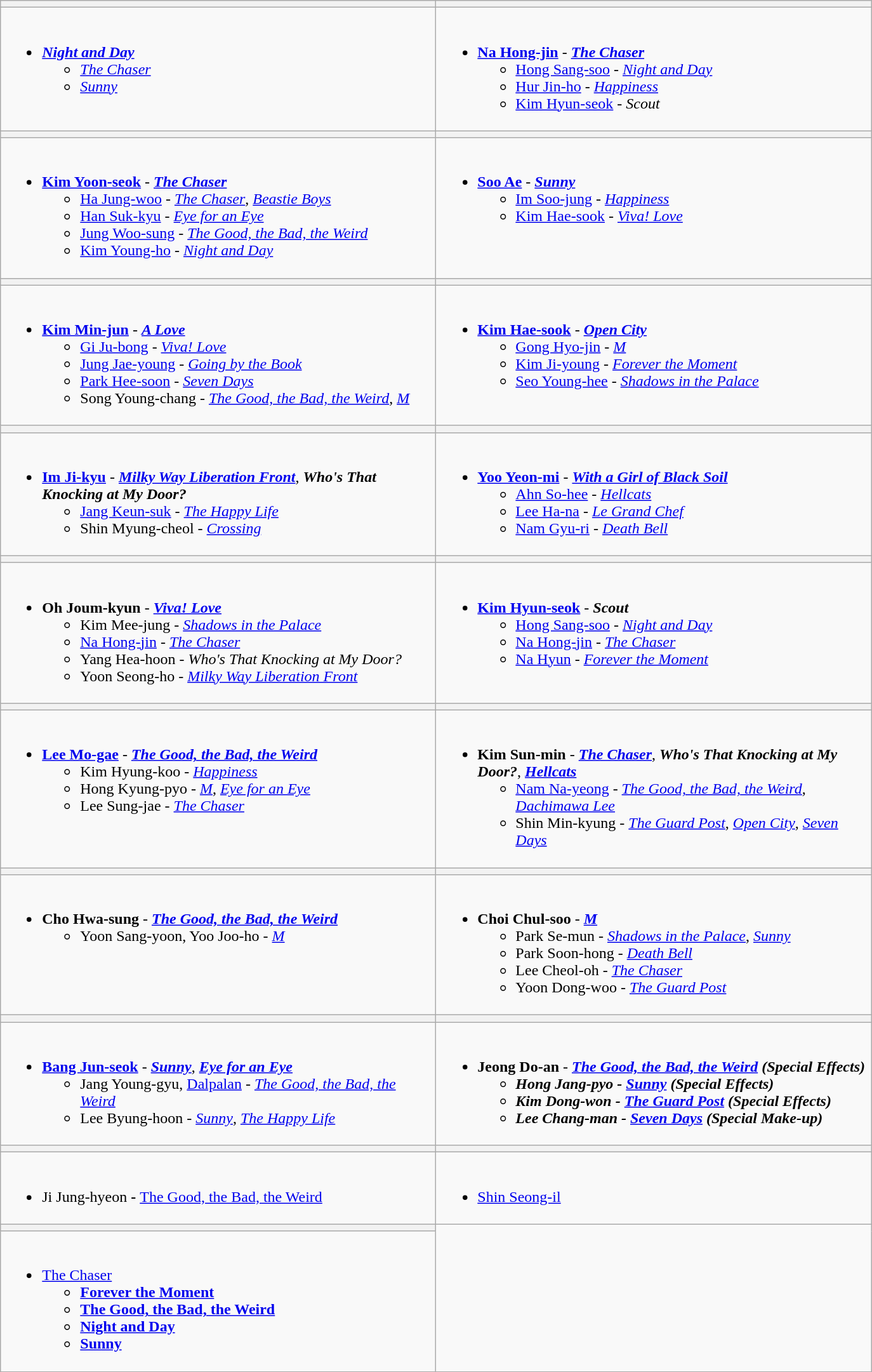<table class="wikitable">
<tr>
<th style="width:450px;"></th>
<th style="width:450px;"></th>
</tr>
<tr>
<td valign="top"><br><ul><li><strong><em><a href='#'>Night and Day</a></em></strong><ul><li><em><a href='#'>The Chaser</a></em></li><li><em><a href='#'>Sunny</a></em></li></ul></li></ul></td>
<td valign="top"><br><ul><li><strong><a href='#'>Na Hong-jin</a></strong> - <strong><em><a href='#'>The Chaser</a></em></strong><ul><li><a href='#'>Hong Sang-soo</a> - <em><a href='#'>Night and Day</a></em></li><li><a href='#'>Hur Jin-ho</a> - <em><a href='#'>Happiness</a></em></li><li><a href='#'>Kim Hyun-seok</a> - <em>Scout</em></li></ul></li></ul></td>
</tr>
<tr>
<th></th>
<th></th>
</tr>
<tr>
<td valign="top"><br><ul><li><strong><a href='#'>Kim Yoon-seok</a></strong> - <strong><em><a href='#'>The Chaser</a></em></strong><ul><li><a href='#'>Ha Jung-woo</a> - <em><a href='#'>The Chaser</a></em>, <em><a href='#'>Beastie Boys</a></em></li><li><a href='#'>Han Suk-kyu</a> - <em><a href='#'>Eye for an Eye</a></em></li><li><a href='#'>Jung Woo-sung</a> - <em><a href='#'>The Good, the Bad, the Weird</a></em></li><li><a href='#'>Kim Young-ho</a> - <em><a href='#'>Night and Day</a></em></li></ul></li></ul></td>
<td valign="top"><br><ul><li><strong><a href='#'>Soo Ae</a></strong> - <strong><em><a href='#'>Sunny</a></em></strong><ul><li><a href='#'>Im Soo-jung</a> - <em><a href='#'>Happiness</a></em></li><li><a href='#'>Kim Hae-sook</a> - <em><a href='#'>Viva! Love</a></em></li></ul></li></ul></td>
</tr>
<tr>
<th></th>
<th></th>
</tr>
<tr>
<td valign="top"><br><ul><li><strong><a href='#'>Kim Min-jun</a></strong> - <strong><em><a href='#'>A Love</a></em></strong><ul><li><a href='#'>Gi Ju-bong</a> - <em><a href='#'>Viva! Love</a></em></li><li><a href='#'>Jung Jae-young</a> - <em><a href='#'>Going by the Book</a></em></li><li><a href='#'>Park Hee-soon</a> - <em><a href='#'>Seven Days</a></em></li><li>Song Young-chang - <em><a href='#'>The Good, the Bad, the Weird</a></em>, <em><a href='#'>M</a></em></li></ul></li></ul></td>
<td valign="top"><br><ul><li><strong><a href='#'>Kim Hae-sook</a></strong> - <strong><em><a href='#'>Open City</a></em></strong><ul><li><a href='#'>Gong Hyo-jin</a> - <em><a href='#'>M</a></em></li><li><a href='#'>Kim Ji-young</a> - <em><a href='#'>Forever the Moment</a></em></li><li><a href='#'>Seo Young-hee</a> - <em><a href='#'>Shadows in the Palace</a></em></li></ul></li></ul></td>
</tr>
<tr>
<th></th>
<th></th>
</tr>
<tr>
<td valign="top"><br><ul><li><strong><a href='#'>Im Ji-kyu</a></strong> - <strong><em><a href='#'>Milky Way Liberation Front</a></em></strong>, <strong><em>Who's That Knocking at My Door?</em></strong><ul><li><a href='#'>Jang Keun-suk</a> - <em><a href='#'>The Happy Life</a></em></li><li>Shin Myung-cheol - <em><a href='#'>Crossing</a></em></li></ul></li></ul></td>
<td valign="top"><br><ul><li><strong><a href='#'>Yoo Yeon-mi</a></strong> - <strong><em><a href='#'>With a Girl of Black Soil</a></em></strong><ul><li><a href='#'>Ahn So-hee</a> - <em><a href='#'>Hellcats</a></em></li><li><a href='#'>Lee Ha-na</a> - <em><a href='#'>Le Grand Chef</a></em></li><li><a href='#'>Nam Gyu-ri</a> - <em><a href='#'>Death Bell</a></em></li></ul></li></ul></td>
</tr>
<tr>
<th></th>
<th></th>
</tr>
<tr>
<td valign="top"><br><ul><li><strong>Oh Joum-kyun</strong> - <strong><em><a href='#'>Viva! Love</a></em></strong><ul><li>Kim Mee-jung - <em><a href='#'>Shadows in the Palace</a></em></li><li><a href='#'>Na Hong-jin</a> - <em><a href='#'>The Chaser</a></em></li><li>Yang Hea-hoon - <em>Who's That Knocking at My Door?</em></li><li>Yoon Seong-ho - <em><a href='#'>Milky Way Liberation Front</a></em></li></ul></li></ul></td>
<td valign="top"><br><ul><li><strong><a href='#'>Kim Hyun-seok</a></strong> - <strong><em>Scout</em></strong><ul><li><a href='#'>Hong Sang-soo</a> - <em><a href='#'>Night and Day</a></em></li><li><a href='#'>Na Hong-jin</a> - <em><a href='#'>The Chaser</a></em></li><li><a href='#'>Na Hyun</a> - <em><a href='#'>Forever the Moment</a></em></li></ul></li></ul></td>
</tr>
<tr>
<th></th>
<th></th>
</tr>
<tr>
<td valign="top"><br><ul><li><strong><a href='#'>Lee Mo-gae</a></strong> - <strong><em><a href='#'>The Good, the Bad, the Weird</a></em></strong><ul><li>Kim Hyung-koo - <em><a href='#'>Happiness</a></em></li><li>Hong Kyung-pyo - <em><a href='#'>M</a></em>, <em><a href='#'>Eye for an Eye</a></em></li><li>Lee Sung-jae - <em><a href='#'>The Chaser</a></em></li></ul></li></ul></td>
<td valign="top"><br><ul><li><strong>Kim Sun-min</strong> - <strong><em><a href='#'>The Chaser</a></em></strong>, <strong><em>Who's That Knocking at My Door?</em></strong>, <strong><em><a href='#'>Hellcats</a></em></strong><ul><li><a href='#'>Nam Na-yeong</a> - <em><a href='#'>The Good, the Bad, the Weird</a></em>, <em><a href='#'>Dachimawa Lee</a></em></li><li>Shin Min-kyung - <em><a href='#'>The Guard Post</a></em>, <em><a href='#'>Open City</a></em>, <em><a href='#'>Seven Days</a></em></li></ul></li></ul></td>
</tr>
<tr>
<th></th>
<th></th>
</tr>
<tr>
<td valign="top"><br><ul><li><strong>Cho Hwa-sung</strong> - <strong><em><a href='#'>The Good, the Bad, the Weird</a></em></strong><ul><li>Yoon Sang-yoon, Yoo Joo-ho - <em><a href='#'>M</a></em></li></ul></li></ul></td>
<td valign="top"><br><ul><li><strong>Choi Chul-soo</strong> - <strong><em><a href='#'>M</a></em></strong><ul><li>Park Se-mun - <em><a href='#'>Shadows in the Palace</a></em>, <em><a href='#'>Sunny</a></em></li><li>Park Soon-hong - <em><a href='#'>Death Bell</a></em></li><li>Lee Cheol-oh - <em><a href='#'>The Chaser</a></em></li><li>Yoon Dong-woo - <em><a href='#'>The Guard Post</a></em></li></ul></li></ul></td>
</tr>
<tr>
<th></th>
<th></th>
</tr>
<tr>
<td valign="top"><br><ul><li><strong><a href='#'>Bang Jun-seok</a></strong> - <strong><em><a href='#'>Sunny</a></em></strong>, <strong><em><a href='#'>Eye for an Eye</a></em></strong><ul><li>Jang Young-gyu, <a href='#'>Dalpalan</a> - <em><a href='#'>The Good, the Bad, the Weird</a></em></li><li>Lee Byung-hoon - <em><a href='#'>Sunny</a></em>, <em><a href='#'>The Happy Life</a></em></li></ul></li></ul></td>
<td valign="top"><br><ul><li><strong>Jeong Do-an</strong> - <strong><em><a href='#'>The Good, the Bad, the Weird</a><em> (Special Effects)<strong><ul><li>Hong Jang-pyo - </em><a href='#'>Sunny</a><em> (Special Effects)</li><li>Kim Dong-won - </em><a href='#'>The Guard Post</a><em> (Special Effects)</li><li>Lee Chang-man - </em><a href='#'>Seven Days</a><em> (Special Make-up)</li></ul></li></ul></td>
</tr>
<tr>
<th></th>
<th></th>
</tr>
<tr>
<td valign="top"><br><ul><li></strong>Ji Jung-hyeon<strong> - </em></strong><a href='#'>The Good, the Bad, the Weird</a><strong><em></li></ul></td>
<td valign="top"><br><ul><li></strong><a href='#'>Shin Seong-il</a><strong></li></ul></td>
</tr>
<tr>
<th></th>
</tr>
<tr>
<td valign="top"><br><ul><li></em></strong><a href='#'>The Chaser</a><strong><em><ul><li></em><a href='#'>Forever the Moment</a><em></li><li></em><a href='#'>The Good, the Bad, the Weird</a><em></li><li></em><a href='#'>Night and Day</a><em></li><li></em><a href='#'>Sunny</a><em></li></ul></li></ul></td>
</tr>
</table>
